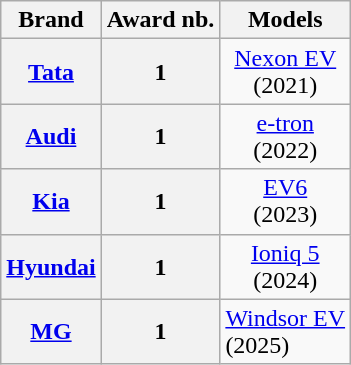<table class="wikitable sortable">
<tr>
<th>Brand</th>
<th>Award nb.</th>
<th align="center">Models</th>
</tr>
<tr>
<th> <a href='#'>Tata</a></th>
<th>1</th>
<td align="center"><a href='#'>Nexon EV</a><br> (2021)</td>
</tr>
<tr>
<th> <a href='#'>Audi</a></th>
<th>1</th>
<td align="center"><a href='#'>e-tron</a><br> (2022)</td>
</tr>
<tr>
<th> <a href='#'>Kia</a></th>
<th>1</th>
<td align="center"><a href='#'>EV6</a> <br> (2023)</td>
</tr>
<tr>
<th> <a href='#'>Hyundai</a></th>
<th>1</th>
<td align="center"><a href='#'>Ioniq 5</a> <br> (2024)</td>
</tr>
<tr>
<th> <a href='#'>MG</a></th>
<th>1</th>
<td allign="center"><a href='#'>Windsor EV</a> <br> (2025)</td>
</tr>
</table>
